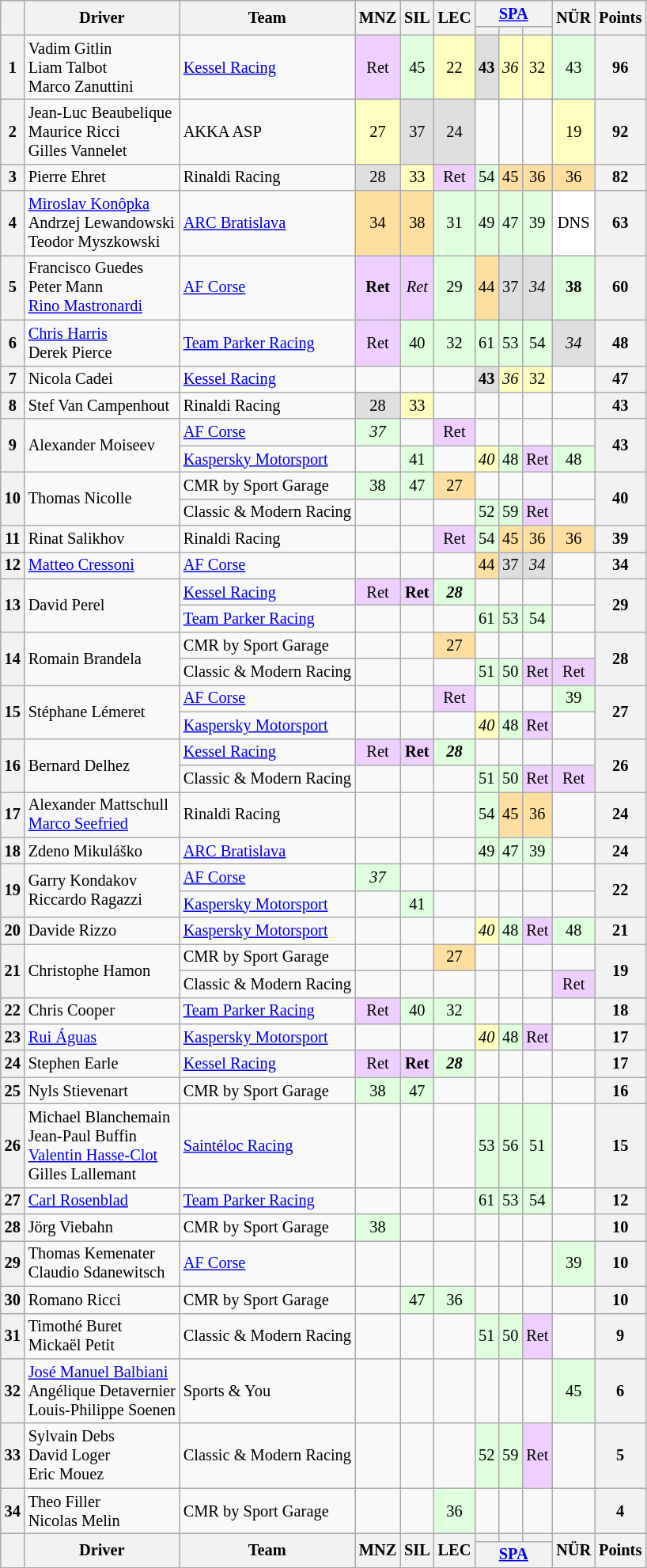<table class="wikitable" style="font-size: 85%; text-align:center;">
<tr>
<th rowspan=2></th>
<th rowspan=2>Driver</th>
<th rowspan=2>Team</th>
<th rowspan=2>MNZ<br></th>
<th rowspan=2>SIL<br></th>
<th rowspan=2>LEC<br></th>
<th colspan=3><a href='#'>SPA</a><br></th>
<th rowspan=2>NÜR<br></th>
<th rowspan=2>Points</th>
</tr>
<tr>
<th></th>
<th></th>
<th></th>
</tr>
<tr>
<th>1</th>
<td align=left> Vadim Gitlin<br> Liam Talbot<br> Marco Zanuttini</td>
<td align=left> <a href='#'>Kessel Racing</a></td>
<td style="background:#EFCFFF;">Ret</td>
<td style="background:#DFFFDF;">45</td>
<td style="background:#FFFFBF;">22</td>
<td style="background:#DFDFDF;"><strong>43</strong></td>
<td style="background:#FFFFBF;"><em>36</em></td>
<td style="background:#FFFFBF;">32</td>
<td style="background:#DFFFDF;">43</td>
<th>96</th>
</tr>
<tr>
<th>2</th>
<td align=left> Jean-Luc Beaubelique<br> Maurice Ricci<br> Gilles Vannelet</td>
<td align=left> AKKA ASP</td>
<td style="background:#FFFFBF;">27</td>
<td style="background:#DFDFDF;">37</td>
<td style="background:#DFDFDF;">24</td>
<td></td>
<td></td>
<td></td>
<td style="background:#FFFFBF;">19</td>
<th>92</th>
</tr>
<tr>
<th>3</th>
<td align=left> Pierre Ehret</td>
<td align=left> Rinaldi Racing</td>
<td style="background:#DFDFDF;">28</td>
<td style="background:#FFFFBF;">33</td>
<td style="background:#EFCFFF;">Ret</td>
<td style="background:#DFFFDF;">54</td>
<td style="background:#FFDF9F;">45</td>
<td style="background:#FFDF9F;">36</td>
<td style="background:#FFDF9F;">36</td>
<th>82</th>
</tr>
<tr>
<th>4</th>
<td align=left> <a href='#'>Miroslav Konôpka</a><br> Andrzej Lewandowski<br> Teodor Myszkowski</td>
<td align=left> <a href='#'>ARC Bratislava</a></td>
<td style="background:#FFDF9F;">34</td>
<td style="background:#FFDF9F;">38</td>
<td style="background:#DFFFDF;">31</td>
<td style="background:#DFFFDF;">49</td>
<td style="background:#DFFFDF;">47</td>
<td style="background:#DFFFDF;">39</td>
<td style="background:#FFFFFF;">DNS</td>
<th>63</th>
</tr>
<tr>
<th>5</th>
<td align=left> Francisco Guedes<br> Peter Mann<br> <a href='#'>Rino Mastronardi</a></td>
<td align=left> <a href='#'>AF Corse</a></td>
<td style="background:#EFCFFF;"><strong>Ret</strong></td>
<td style="background:#EFCFFF;"><em>Ret</em></td>
<td style="background:#DFFFDF;">29</td>
<td style="background:#FFDF9F;">44</td>
<td style="background:#DFDFDF;">37</td>
<td style="background:#DFDFDF;"><em>34</em></td>
<td style="background:#DFFFDF;"><strong>38</strong></td>
<th>60</th>
</tr>
<tr>
<th>6</th>
<td align=left> <a href='#'>Chris Harris</a><br> Derek Pierce</td>
<td align=left> <a href='#'>Team Parker Racing</a></td>
<td style="background:#EFCFFF;">Ret</td>
<td style="background:#DFFFDF;">40</td>
<td style="background:#DFFFDF;">32</td>
<td style="background:#DFFFDF;">61</td>
<td style="background:#DFFFDF;">53</td>
<td style="background:#DFFFDF;">54</td>
<td style="background:#DFDFDF;"><em>34</em></td>
<th>48</th>
</tr>
<tr>
<th>7</th>
<td align=left> Nicola Cadei</td>
<td align=left> <a href='#'>Kessel Racing</a></td>
<td></td>
<td></td>
<td></td>
<td style="background:#DFDFDF;"><strong>43</strong></td>
<td style="background:#FFFFBF;"><em>36</em></td>
<td style="background:#FFFFBF;">32</td>
<td></td>
<th>47</th>
</tr>
<tr>
<th>8</th>
<td align=left> Stef Van Campenhout</td>
<td align=left> Rinaldi Racing</td>
<td style="background:#DFDFDF;">28</td>
<td style="background:#FFFFBF;">33</td>
<td></td>
<td></td>
<td></td>
<td></td>
<td></td>
<th>43</th>
</tr>
<tr>
<th rowspan=2>9</th>
<td rowspan=2 align=left> Alexander Moiseev</td>
<td align=left> <a href='#'>AF Corse</a></td>
<td style="background:#DFFFDF;"><em>37</em></td>
<td></td>
<td style="background:#EFCFFF;">Ret</td>
<td></td>
<td></td>
<td></td>
<td></td>
<th rowspan=2>43</th>
</tr>
<tr>
<td align=left> <a href='#'>Kaspersky Motorsport</a></td>
<td></td>
<td style="background:#DFFFDF;">41</td>
<td></td>
<td style="background:#FFFFBF;"><em>40</em></td>
<td style="background:#DFFFDF;">48</td>
<td style="background:#EFCFFF;">Ret</td>
<td style="background:#DFFFDF;">48</td>
</tr>
<tr>
<th rowspan=2>10</th>
<td rowspan=2 align=left> Thomas Nicolle</td>
<td align=left> CMR by Sport Garage</td>
<td style="background:#DFFFDF;">38</td>
<td style="background:#DFFFDF;">47</td>
<td style="background:#FFDF9F;">27</td>
<td></td>
<td></td>
<td></td>
<td></td>
<th rowspan=2>40</th>
</tr>
<tr>
<td align=left> Classic & Modern Racing</td>
<td></td>
<td></td>
<td></td>
<td style="background:#DFFFDF;">52</td>
<td style="background:#DFFFDF;">59</td>
<td style="background:#EFCFFF;">Ret</td>
<td></td>
</tr>
<tr>
<th>11</th>
<td align=left> Rinat Salikhov</td>
<td align=left> Rinaldi Racing</td>
<td></td>
<td></td>
<td style="background:#EFCFFF;">Ret</td>
<td style="background:#DFFFDF;">54</td>
<td style="background:#FFDF9F;">45</td>
<td style="background:#FFDF9F;">36</td>
<td style="background:#FFDF9F;">36</td>
<th>39</th>
</tr>
<tr>
<th>12</th>
<td align=left> <a href='#'>Matteo Cressoni</a></td>
<td align=left> <a href='#'>AF Corse</a></td>
<td></td>
<td></td>
<td></td>
<td style="background:#FFDF9F;">44</td>
<td style="background:#DFDFDF;">37</td>
<td style="background:#DFDFDF;"><em>34</em></td>
<td></td>
<th>34</th>
</tr>
<tr>
<th rowspan=2>13</th>
<td rowspan=2 align=left> David Perel</td>
<td align=left> <a href='#'>Kessel Racing</a></td>
<td style="background:#EFCFFF;">Ret</td>
<td style="background:#EFCFFF;"><strong>Ret</strong></td>
<td style="background:#DFFFDF;"><strong><em>28</em></strong></td>
<td></td>
<td></td>
<td></td>
<td></td>
<th rowspan=2>29</th>
</tr>
<tr>
<td align=left> <a href='#'>Team Parker Racing</a></td>
<td></td>
<td></td>
<td></td>
<td style="background:#DFFFDF;">61</td>
<td style="background:#DFFFDF;">53</td>
<td style="background:#DFFFDF;">54</td>
<td></td>
</tr>
<tr>
<th rowspan=2>14</th>
<td rowspan=2 align=left> Romain Brandela</td>
<td align=left> CMR by Sport Garage</td>
<td></td>
<td></td>
<td style="background:#FFDF9F;">27</td>
<td></td>
<td></td>
<td></td>
<td></td>
<th rowspan=2>28</th>
</tr>
<tr>
<td align=left> Classic & Modern Racing</td>
<td></td>
<td></td>
<td></td>
<td style="background:#DFFFDF;">51</td>
<td style="background:#DFFFDF;">50</td>
<td style="background:#EFCFFF;">Ret</td>
<td style="background:#EFCFFF;">Ret</td>
</tr>
<tr>
<th rowspan=2>15</th>
<td rowspan=2 align=left> Stéphane Lémeret</td>
<td align=left> <a href='#'>AF Corse</a></td>
<td></td>
<td></td>
<td style="background:#EFCFFF;">Ret</td>
<td></td>
<td></td>
<td></td>
<td style="background:#DFFFDF;">39</td>
<th rowspan=2>27</th>
</tr>
<tr>
<td align=left> <a href='#'>Kaspersky Motorsport</a></td>
<td></td>
<td></td>
<td></td>
<td style="background:#FFFFBF;"><em>40</em></td>
<td style="background:#DFFFDF;">48</td>
<td style="background:#EFCFFF;">Ret</td>
<td></td>
</tr>
<tr>
<th rowspan=2>16</th>
<td rowspan=2 align=left> Bernard Delhez</td>
<td align=left> <a href='#'>Kessel Racing</a></td>
<td style="background:#EFCFFF;">Ret</td>
<td style="background:#EFCFFF;"><strong>Ret</strong></td>
<td style="background:#DFFFDF;"><strong><em>28</em></strong></td>
<td></td>
<td></td>
<td></td>
<td></td>
<th rowspan=2>26</th>
</tr>
<tr>
<td align=left> Classic & Modern Racing</td>
<td></td>
<td></td>
<td></td>
<td style="background:#DFFFDF;">51</td>
<td style="background:#DFFFDF;">50</td>
<td style="background:#EFCFFF;">Ret</td>
<td style="background:#EFCFFF;">Ret</td>
</tr>
<tr>
<th>17</th>
<td align=left> Alexander Mattschull<br> <a href='#'>Marco Seefried</a></td>
<td align=left> Rinaldi Racing</td>
<td></td>
<td></td>
<td></td>
<td style="background:#DFFFDF;">54</td>
<td style="background:#FFDF9F;">45</td>
<td style="background:#FFDF9F;">36</td>
<td></td>
<th>24</th>
</tr>
<tr>
<th>18</th>
<td align=left> Zdeno Mikuláško</td>
<td align=left> <a href='#'>ARC Bratislava</a></td>
<td></td>
<td></td>
<td></td>
<td style="background:#DFFFDF;">49</td>
<td style="background:#DFFFDF;">47</td>
<td style="background:#DFFFDF;">39</td>
<td></td>
<th>24</th>
</tr>
<tr>
<th rowspan=2>19</th>
<td rowspan=2 align=left> Garry Kondakov<br> Riccardo Ragazzi</td>
<td align=left> <a href='#'>AF Corse</a></td>
<td style="background:#DFFFDF;"><em>37</em></td>
<td></td>
<td></td>
<td></td>
<td></td>
<td></td>
<td></td>
<th rowspan=2>22</th>
</tr>
<tr>
<td align=left> <a href='#'>Kaspersky Motorsport</a></td>
<td></td>
<td style="background:#DFFFDF;">41</td>
<td></td>
<td></td>
<td></td>
<td></td>
<td></td>
</tr>
<tr>
<th>20</th>
<td align=left> Davide Rizzo</td>
<td align=left> <a href='#'>Kaspersky Motorsport</a></td>
<td></td>
<td></td>
<td></td>
<td style="background:#FFFFBF;"><em>40</em></td>
<td style="background:#DFFFDF;">48</td>
<td style="background:#EFCFFF;">Ret</td>
<td style="background:#DFFFDF;">48</td>
<th>21</th>
</tr>
<tr>
<th rowspan=2>21</th>
<td rowspan=2 align=left> Christophe Hamon</td>
<td align=left> CMR by Sport Garage</td>
<td></td>
<td></td>
<td style="background:#FFDF9F;">27</td>
<td></td>
<td></td>
<td></td>
<td></td>
<th rowspan=2>19</th>
</tr>
<tr>
<td align=left> Classic & Modern Racing</td>
<td></td>
<td></td>
<td></td>
<td></td>
<td></td>
<td></td>
<td style="background:#EFCFFF;">Ret</td>
</tr>
<tr>
<th>22</th>
<td align=left> Chris Cooper</td>
<td align=left> <a href='#'>Team Parker Racing</a></td>
<td style="background:#EFCFFF;">Ret</td>
<td style="background:#DFFFDF;">40</td>
<td style="background:#DFFFDF;">32</td>
<td></td>
<td></td>
<td></td>
<td></td>
<th>18</th>
</tr>
<tr>
<th>23</th>
<td align=left> <a href='#'>Rui Águas</a></td>
<td align=left> <a href='#'>Kaspersky Motorsport</a></td>
<td></td>
<td></td>
<td></td>
<td style="background:#FFFFBF;"><em>40</em></td>
<td style="background:#DFFFDF;">48</td>
<td style="background:#EFCFFF;">Ret</td>
<td></td>
<th>17</th>
</tr>
<tr>
<th>24</th>
<td align=left> Stephen Earle</td>
<td align=left> <a href='#'>Kessel Racing</a></td>
<td style="background:#EFCFFF;">Ret</td>
<td style="background:#EFCFFF;"><strong>Ret</strong></td>
<td style="background:#DFFFDF;"><strong><em>28</em></strong></td>
<td></td>
<td></td>
<td></td>
<td></td>
<th>17</th>
</tr>
<tr>
<th>25</th>
<td align=left> Nyls Stievenart</td>
<td align=left> CMR by Sport Garage</td>
<td style="background:#DFFFDF;">38</td>
<td style="background:#DFFFDF;">47</td>
<td></td>
<td></td>
<td></td>
<td></td>
<td></td>
<th>16</th>
</tr>
<tr>
<th>26</th>
<td align=left> Michael Blanchemain<br> Jean-Paul Buffin<br> <a href='#'>Valentin Hasse-Clot</a><br> Gilles Lallemant</td>
<td align=left> <a href='#'>Saintéloc Racing</a></td>
<td></td>
<td></td>
<td></td>
<td style="background:#DFFFDF;">53</td>
<td style="background:#DFFFDF;">56</td>
<td style="background:#DFFFDF;">51</td>
<td></td>
<th>15</th>
</tr>
<tr>
<th>27</th>
<td align=left> <a href='#'>Carl Rosenblad</a></td>
<td align=left> <a href='#'>Team Parker Racing</a></td>
<td></td>
<td></td>
<td></td>
<td style="background:#DFFFDF;">61</td>
<td style="background:#DFFFDF;">53</td>
<td style="background:#DFFFDF;">54</td>
<td></td>
<th>12</th>
</tr>
<tr>
<th>28</th>
<td align=left> Jörg Viebahn</td>
<td align=left> CMR by Sport Garage</td>
<td style="background:#DFFFDF;">38</td>
<td></td>
<td></td>
<td></td>
<td></td>
<td></td>
<td></td>
<th>10</th>
</tr>
<tr>
<th>29</th>
<td align=left> Thomas Kemenater<br> Claudio Sdanewitsch</td>
<td align=left> <a href='#'>AF Corse</a></td>
<td></td>
<td></td>
<td></td>
<td></td>
<td></td>
<td></td>
<td style="background:#DFFFDF;">39</td>
<th>10</th>
</tr>
<tr>
<th>30</th>
<td align=left> Romano Ricci</td>
<td align=left> CMR by Sport Garage</td>
<td></td>
<td style="background:#DFFFDF;">47</td>
<td style="background:#DFFFDF;">36</td>
<td></td>
<td></td>
<td></td>
<td></td>
<th>10</th>
</tr>
<tr>
<th>31</th>
<td align=left> Timothé Buret<br> Mickaël Petit</td>
<td align=left> Classic & Modern Racing</td>
<td></td>
<td></td>
<td></td>
<td style="background:#DFFFDF;">51</td>
<td style="background:#DFFFDF;">50</td>
<td style="background:#EFCFFF;">Ret</td>
<td></td>
<th>9</th>
</tr>
<tr>
<th>32</th>
<td align=left> <a href='#'>José Manuel Balbiani</a><br> Angélique Detavernier<br> Louis-Philippe Soenen</td>
<td align=left> Sports & You</td>
<td></td>
<td></td>
<td></td>
<td></td>
<td></td>
<td></td>
<td style="background:#DFFFDF;">45</td>
<th>6</th>
</tr>
<tr>
<th>33</th>
<td align=left> Sylvain Debs<br> David Loger<br> Eric Mouez</td>
<td align=left> Classic & Modern Racing</td>
<td></td>
<td></td>
<td></td>
<td style="background:#DFFFDF;">52</td>
<td style="background:#DFFFDF;">59</td>
<td style="background:#EFCFFF;">Ret</td>
<td></td>
<th>5</th>
</tr>
<tr>
<th>34</th>
<td align=left> Theo Filler<br> Nicolas Melin</td>
<td align=left> CMR by Sport Garage</td>
<td></td>
<td></td>
<td style="background:#DFFFDF;">36</td>
<td></td>
<td></td>
<td></td>
<td></td>
<th>4</th>
</tr>
<tr valign="top">
<th valign=middle rowspan=2></th>
<th valign=middle rowspan=2>Driver</th>
<th valign=middle rowspan=2>Team</th>
<th valign=middle rowspan=2>MNZ<br></th>
<th valign=middle rowspan=2>SIL<br></th>
<th valign=middle rowspan=2>LEC<br></th>
<th></th>
<th></th>
<th></th>
<th valign=middle rowspan=2>NÜR<br></th>
<th valign=middle rowspan=2>Points</th>
</tr>
<tr>
<th colspan=3><a href='#'>SPA</a><br></th>
</tr>
</table>
